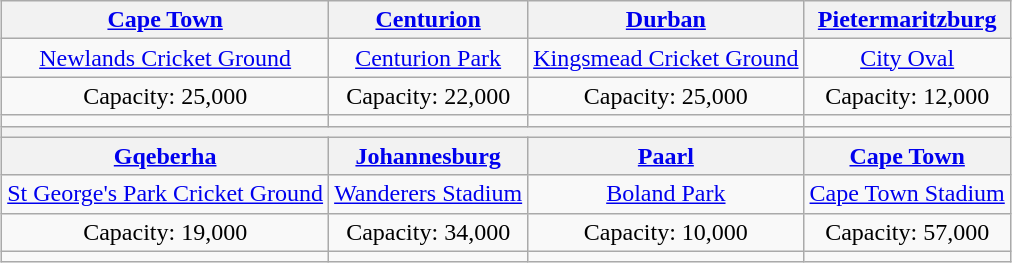<table class="wikitable" style="text-align:center;margin:auto">
<tr>
<th><a href='#'>Cape Town</a></th>
<th><a href='#'>Centurion</a></th>
<th><a href='#'>Durban</a></th>
<th><a href='#'>Pietermaritzburg</a></th>
</tr>
<tr>
<td><a href='#'>Newlands Cricket Ground</a></td>
<td><a href='#'>Centurion Park</a></td>
<td><a href='#'>Kingsmead Cricket Ground</a></td>
<td><a href='#'>City Oval</a></td>
</tr>
<tr>
<td>Capacity: 25,000</td>
<td>Capacity: 22,000</td>
<td>Capacity: 25,000</td>
<td>Capacity: 12,000</td>
</tr>
<tr>
<td></td>
<td></td>
<td></td>
<td></td>
</tr>
<tr>
<th style="text-align:center;" colspan="3"></th>
</tr>
<tr>
<th><a href='#'>Gqeberha</a></th>
<th><a href='#'>Johannesburg</a></th>
<th><a href='#'>Paarl</a></th>
<th><a href='#'>Cape Town</a></th>
</tr>
<tr>
<td><a href='#'>St George's Park Cricket Ground</a></td>
<td><a href='#'>Wanderers Stadium</a></td>
<td><a href='#'>Boland Park</a></td>
<td><a href='#'>Cape Town Stadium</a></td>
</tr>
<tr>
<td>Capacity: 19,000</td>
<td>Capacity: 34,000</td>
<td>Capacity: 10,000</td>
<td>Capacity: 57,000</td>
</tr>
<tr>
<td></td>
<td></td>
<td></td>
<td></td>
</tr>
</table>
